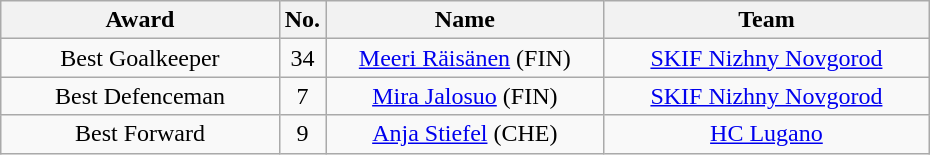<table class="wikitable">
<tr>
<th width="30%">Award</th>
<th width="5%">No.</th>
<th width="30%">Name</th>
<th width="35%">Team</th>
</tr>
<tr align="center">
<td>Best Goalkeeper</td>
<td>34</td>
<td><a href='#'>Meeri Räisänen</a> (FIN)</td>
<td> <a href='#'>SKIF Nizhny Novgorod</a></td>
</tr>
<tr align="center">
<td>Best Defenceman</td>
<td>7</td>
<td><a href='#'>Mira Jalosuo</a> (FIN)</td>
<td> <a href='#'>SKIF Nizhny Novgorod</a></td>
</tr>
<tr align="center">
<td>Best Forward</td>
<td>9</td>
<td><a href='#'>Anja Stiefel</a> (CHE)</td>
<td> <a href='#'>HC Lugano</a></td>
</tr>
</table>
